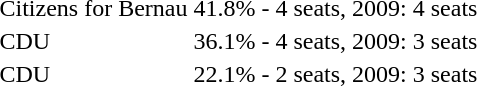<table>
<tr>
<td>Citizens for Bernau</td>
<td>41.8% - 4 seats,</td>
<td>2009: 4 seats</td>
</tr>
<tr>
<td>CDU</td>
<td>36.1% - 4 seats,</td>
<td>2009: 3 seats</td>
</tr>
<tr>
<td>CDU</td>
<td>22.1% - 2 seats,</td>
<td>2009: 3 seats</td>
</tr>
</table>
